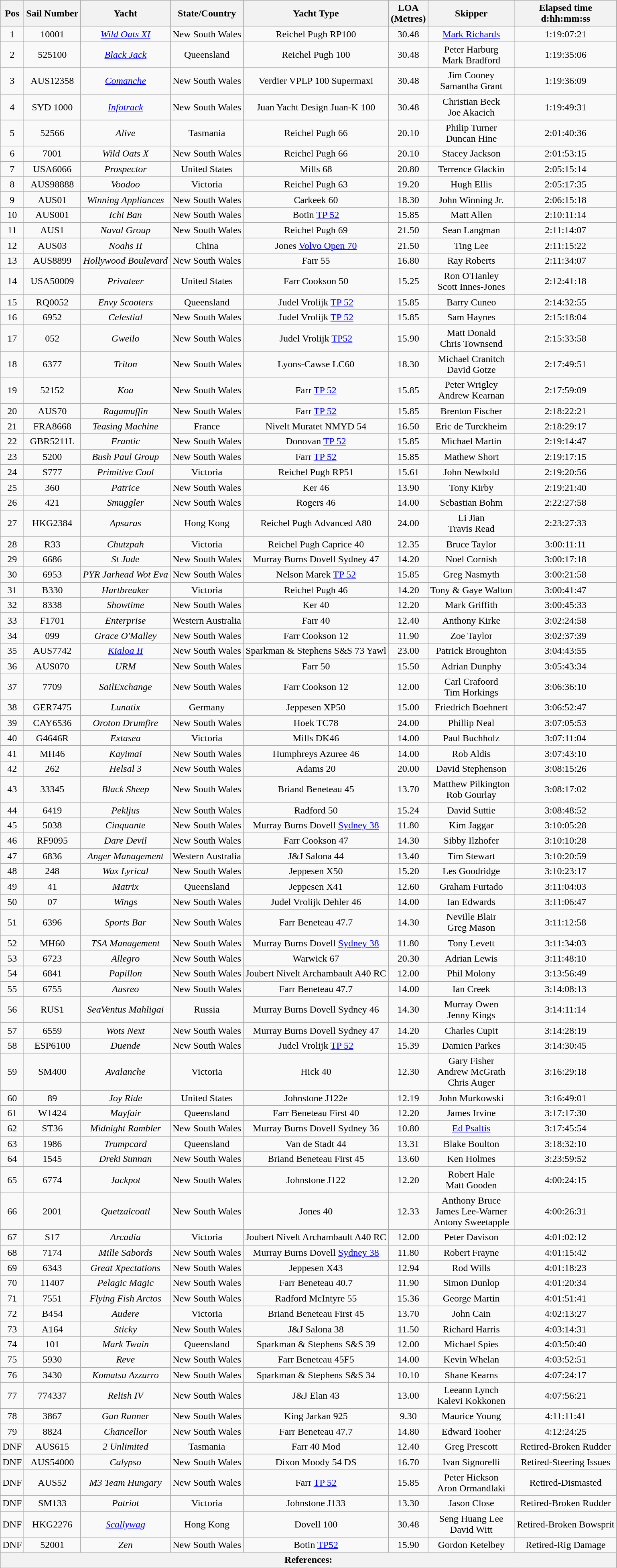<table class="wikitable sortable" style="text-align: center;" "font-size: 100%;">
<tr>
<th>Pos</th>
<th>Sail Number</th>
<th>Yacht</th>
<th>State/Country</th>
<th>Yacht Type</th>
<th>LOA <br>(Metres)</th>
<th>Skipper</th>
<th>Elapsed time <br>d:hh:mm:ss</th>
</tr>
<tr style="font-weight:bold">
</tr>
<tr>
<td>1</td>
<td>10001</td>
<td><em><a href='#'>Wild Oats XI</a></em></td>
<td> New South Wales</td>
<td>Reichel Pugh RP100</td>
<td>30.48</td>
<td><a href='#'>Mark Richards</a></td>
<td>1:19:07:21</td>
</tr>
<tr>
<td>2</td>
<td>525100</td>
<td><em><a href='#'>Black Jack</a></em></td>
<td> Queensland</td>
<td>Reichel Pugh 100</td>
<td>30.48</td>
<td>Peter Harburg <br>Mark Bradford</td>
<td>1:19:35:06</td>
</tr>
<tr>
<td>3</td>
<td>AUS12358</td>
<td><em><a href='#'>Comanche</a></em></td>
<td> New South Wales</td>
<td>Verdier VPLP 100 Supermaxi</td>
<td>30.48</td>
<td>Jim Cooney <br> Samantha Grant</td>
<td>1:19:36:09</td>
</tr>
<tr>
<td>4</td>
<td>SYD 1000</td>
<td><em><a href='#'>Infotrack</a></em></td>
<td> New South Wales</td>
<td>Juan Yacht Design Juan-K 100</td>
<td>30.48</td>
<td>Christian Beck <br> Joe Akacich</td>
<td>1:19:49:31</td>
</tr>
<tr>
<td>5</td>
<td>52566</td>
<td><em>Alive</em></td>
<td> Tasmania</td>
<td>Reichel Pugh 66</td>
<td>20.10</td>
<td>Philip Turner <br> Duncan Hine</td>
<td>2:01:40:36</td>
</tr>
<tr>
<td>6</td>
<td>7001</td>
<td><em>Wild Oats X</em></td>
<td> New South Wales</td>
<td>Reichel Pugh 66</td>
<td>20.10</td>
<td>Stacey Jackson</td>
<td>2:01:53:15</td>
</tr>
<tr>
<td>7</td>
<td>USA6066</td>
<td><em>Prospector</em></td>
<td> United States</td>
<td>Mills 68</td>
<td>20.80</td>
<td>Terrence Glackin</td>
<td>2:05:15:14</td>
</tr>
<tr>
<td>8</td>
<td>AUS98888</td>
<td><em>Voodoo</em></td>
<td> Victoria</td>
<td>Reichel Pugh 63</td>
<td>19.20</td>
<td>Hugh Ellis</td>
<td>2:05:17:35</td>
</tr>
<tr>
<td>9</td>
<td>AUS01</td>
<td><em>Winning Appliances</em></td>
<td> New South Wales</td>
<td>Carkeek 60</td>
<td>18.30</td>
<td>John Winning Jr.</td>
<td>2:06:15:18</td>
</tr>
<tr>
<td>10</td>
<td>AUS001</td>
<td><em>Ichi Ban</em></td>
<td> New South Wales</td>
<td>Botin <a href='#'>TP 52</a></td>
<td>15.85</td>
<td>Matt Allen</td>
<td>2:10:11:14</td>
</tr>
<tr>
<td>11</td>
<td>AUS1</td>
<td><em>Naval Group</em></td>
<td> New South Wales</td>
<td>Reichel Pugh 69</td>
<td>21.50</td>
<td>Sean Langman</td>
<td>2:11:14:07</td>
</tr>
<tr>
<td>12</td>
<td>AUS03</td>
<td><em>Noahs II</em></td>
<td> China</td>
<td>Jones <a href='#'>Volvo Open 70</a></td>
<td>21.50</td>
<td>Ting Lee</td>
<td>2:11:15:22</td>
</tr>
<tr>
<td>13</td>
<td>AUS8899</td>
<td><em>Hollywood Boulevard</em></td>
<td> New South Wales</td>
<td>Farr 55</td>
<td>16.80</td>
<td>Ray Roberts</td>
<td>2:11:34:07</td>
</tr>
<tr>
<td>14</td>
<td>USA50009</td>
<td><em>Privateer</em></td>
<td> United States</td>
<td>Farr Cookson 50</td>
<td>15.25</td>
<td>Ron O'Hanley <br> Scott Innes-Jones</td>
<td>2:12:41:18</td>
</tr>
<tr>
<td>15</td>
<td>RQ0052</td>
<td><em>Envy Scooters</em></td>
<td> Queensland</td>
<td>Judel Vrolijk <a href='#'>TP 52</a></td>
<td>15.85</td>
<td>Barry Cuneo</td>
<td>2:14:32:55</td>
</tr>
<tr>
<td>16</td>
<td>6952</td>
<td><em>Celestial</em></td>
<td> New South Wales</td>
<td>Judel Vrolijk <a href='#'>TP 52</a></td>
<td>15.85</td>
<td>Sam Haynes</td>
<td>2:15:18:04</td>
</tr>
<tr>
<td>17</td>
<td>052</td>
<td><em>Gweilo</em></td>
<td> New South Wales</td>
<td>Judel Vrolijk <a href='#'>TP52</a></td>
<td>15.90</td>
<td>Matt Donald <br> Chris Townsend</td>
<td>2:15:33:58</td>
</tr>
<tr>
<td>18</td>
<td>6377</td>
<td><em>Triton</em></td>
<td> New South Wales</td>
<td>Lyons-Cawse LC60</td>
<td>18.30</td>
<td>Michael Cranitch <br> David Gotze</td>
<td>2:17:49:51</td>
</tr>
<tr>
<td>19</td>
<td>52152</td>
<td><em>Koa</em></td>
<td> New South Wales</td>
<td>Farr <a href='#'>TP 52</a></td>
<td>15.85</td>
<td>Peter Wrigley <br> Andrew Kearnan</td>
<td>2:17:59:09</td>
</tr>
<tr>
<td>20</td>
<td>AUS70</td>
<td><em>Ragamuffin</em></td>
<td> New South Wales</td>
<td>Farr <a href='#'>TP 52</a></td>
<td>15.85</td>
<td>Brenton Fischer</td>
<td>2:18:22:21</td>
</tr>
<tr>
<td>21</td>
<td>FRA8668</td>
<td><em>Teasing Machine</em></td>
<td> France</td>
<td>Nivelt Muratet NMYD 54</td>
<td>16.50</td>
<td>Eric de Turckheim</td>
<td>2:18:29:17</td>
</tr>
<tr>
<td>22</td>
<td>GBR5211L</td>
<td><em>Frantic</em></td>
<td> New South Wales</td>
<td>Donovan <a href='#'>TP 52</a></td>
<td>15.85</td>
<td>Michael Martin</td>
<td>2:19:14:47</td>
</tr>
<tr>
<td>23</td>
<td>5200</td>
<td><em>Bush Paul Group</em></td>
<td> New South Wales</td>
<td>Farr <a href='#'>TP 52</a></td>
<td>15.85</td>
<td>Mathew Short</td>
<td>2:19:17:15</td>
</tr>
<tr>
<td>24</td>
<td>S777</td>
<td><em>Primitive Cool</em></td>
<td> Victoria</td>
<td>Reichel Pugh RP51</td>
<td>15.61</td>
<td>John Newbold</td>
<td>2:19:20:56</td>
</tr>
<tr>
<td>25</td>
<td>360</td>
<td><em>Patrice</em></td>
<td> New South Wales</td>
<td>Ker 46</td>
<td>13.90</td>
<td>Tony Kirby</td>
<td>2:19:21:40</td>
</tr>
<tr>
<td>26</td>
<td>421</td>
<td><em>Smuggler</em></td>
<td> New South Wales</td>
<td>Rogers 46</td>
<td>14.00</td>
<td>Sebastian Bohm</td>
<td>2:22:27:58</td>
</tr>
<tr>
<td>27</td>
<td>HKG2384</td>
<td><em>Apsaras</em></td>
<td> Hong Kong</td>
<td>Reichel Pugh Advanced A80</td>
<td>24.00</td>
<td>Li Jian <br> Travis Read</td>
<td>2:23:27:33</td>
</tr>
<tr>
<td>28</td>
<td>R33</td>
<td><em>Chutzpah</em></td>
<td> Victoria</td>
<td>Reichel Pugh Caprice 40</td>
<td>12.35</td>
<td>Bruce Taylor</td>
<td>3:00:11:11</td>
</tr>
<tr>
<td>29</td>
<td>6686</td>
<td><em>St Jude</em></td>
<td> New South Wales</td>
<td>Murray Burns Dovell Sydney 47</td>
<td>14.20</td>
<td>Noel Cornish</td>
<td>3:00:17:18</td>
</tr>
<tr>
<td>30</td>
<td>6953</td>
<td><em>PYR Jarhead Wot Eva</em></td>
<td> New South Wales</td>
<td>Nelson Marek <a href='#'>TP 52</a></td>
<td>15.85</td>
<td>Greg Nasmyth</td>
<td>3:00:21:58</td>
</tr>
<tr>
<td>31</td>
<td>B330</td>
<td><em>Hartbreaker</em></td>
<td> Victoria</td>
<td>Reichel Pugh 46</td>
<td>14.20</td>
<td>Tony & Gaye Walton</td>
<td>3:00:41:47</td>
</tr>
<tr>
<td>32</td>
<td>8338</td>
<td><em>Showtime</em></td>
<td> New South Wales</td>
<td>Ker 40</td>
<td>12.20</td>
<td>Mark Griffith</td>
<td>3:00:45:33</td>
</tr>
<tr>
<td>33</td>
<td>F1701</td>
<td><em>Enterprise</em></td>
<td> Western Australia</td>
<td>Farr 40</td>
<td>12.40</td>
<td>Anthony Kirke</td>
<td>3:02:24:58</td>
</tr>
<tr>
<td>34</td>
<td>099</td>
<td><em>Grace O'Malley</em></td>
<td> New South Wales</td>
<td>Farr Cookson 12</td>
<td>11.90</td>
<td>Zoe Taylor</td>
<td>3:02:37:39</td>
</tr>
<tr>
<td>35</td>
<td>AUS7742</td>
<td><em><a href='#'>Kialoa II</a></em></td>
<td> New South Wales</td>
<td>Sparkman & Stephens S&S 73 Yawl</td>
<td>23.00</td>
<td>Patrick Broughton</td>
<td>3:04:43:55</td>
</tr>
<tr>
<td>36</td>
<td>AUS070</td>
<td><em>URM</em></td>
<td> New South Wales</td>
<td>Farr 50</td>
<td>15.50</td>
<td>Adrian Dunphy</td>
<td>3:05:43:34</td>
</tr>
<tr>
<td>37</td>
<td>7709</td>
<td><em>SailExchange</em></td>
<td> New South Wales</td>
<td>Farr Cookson 12</td>
<td>12.00</td>
<td>Carl Crafoord <br> Tim Horkings</td>
<td>3:06:36:10</td>
</tr>
<tr>
<td>38</td>
<td>GER7475</td>
<td><em>Lunatix</em></td>
<td> Germany</td>
<td>Jeppesen XP50</td>
<td>15.00</td>
<td>Friedrich Boehnert</td>
<td>3:06:52:47</td>
</tr>
<tr>
<td>39</td>
<td>CAY6536</td>
<td><em>Oroton Drumfire</em></td>
<td> New South Wales</td>
<td>Hoek TC78</td>
<td>24.00</td>
<td>Phillip Neal</td>
<td>3:07:05:53</td>
</tr>
<tr>
<td>40</td>
<td>G4646R</td>
<td><em>Extasea</em></td>
<td> Victoria</td>
<td>Mills DK46</td>
<td>14.00</td>
<td>Paul Buchholz</td>
<td>3:07:11:04</td>
</tr>
<tr>
<td>41</td>
<td>MH46</td>
<td><em>Kayimai</em></td>
<td> New South Wales</td>
<td>Humphreys Azuree 46</td>
<td>14.00</td>
<td>Rob Aldis</td>
<td>3:07:43:10</td>
</tr>
<tr>
<td>42</td>
<td>262</td>
<td><em>Helsal 3</em></td>
<td> New South Wales</td>
<td>Adams 20</td>
<td>20.00</td>
<td>David Stephenson</td>
<td>3:08:15:26</td>
</tr>
<tr>
<td>43</td>
<td>33345</td>
<td><em>Black Sheep</em></td>
<td> New South Wales</td>
<td>Briand Beneteau 45</td>
<td>13.70</td>
<td>Matthew Pilkington <br> Rob Gourlay</td>
<td>3:08:17:02</td>
</tr>
<tr>
<td>44</td>
<td>6419</td>
<td><em>Pekljus</em></td>
<td> New South Wales</td>
<td>Radford 50</td>
<td>15.24</td>
<td>David Suttie</td>
<td>3:08:48:52</td>
</tr>
<tr>
<td>45</td>
<td>5038</td>
<td><em>Cinquante</em></td>
<td> New South Wales</td>
<td>Murray Burns Dovell <a href='#'>Sydney 38</a></td>
<td>11.80</td>
<td>Kim Jaggar</td>
<td>3:10:05:28</td>
</tr>
<tr>
<td>46</td>
<td>RF9095</td>
<td><em>Dare Devil</em></td>
<td> New South Wales</td>
<td>Farr Cookson 47</td>
<td>14.30</td>
<td>Sibby Ilzhofer</td>
<td>3:10:10:28</td>
</tr>
<tr>
<td>47</td>
<td>6836</td>
<td><em>Anger Management</em></td>
<td> Western Australia</td>
<td>J&J Salona 44</td>
<td>13.40</td>
<td>Tim Stewart</td>
<td>3:10:20:59</td>
</tr>
<tr>
<td>48</td>
<td>248</td>
<td><em>Wax Lyrical</em></td>
<td> New South Wales</td>
<td>Jeppesen X50</td>
<td>15.20</td>
<td>Les Goodridge</td>
<td>3:10:23:17</td>
</tr>
<tr>
<td>49</td>
<td>41</td>
<td><em>Matrix</em></td>
<td> Queensland</td>
<td>Jeppesen X41</td>
<td>12.60</td>
<td>Graham Furtado</td>
<td>3:11:04:03</td>
</tr>
<tr>
<td>50</td>
<td>07</td>
<td><em>Wings</em></td>
<td> New South Wales</td>
<td>Judel Vrolijk Dehler 46</td>
<td>14.00</td>
<td>Ian Edwards</td>
<td>3:11:06:47</td>
</tr>
<tr>
<td>51</td>
<td>6396</td>
<td><em>Sports Bar</em></td>
<td> New South Wales</td>
<td>Farr Beneteau 47.7</td>
<td>14.30</td>
<td>Neville Blair <br> Greg Mason</td>
<td>3:11:12:58</td>
</tr>
<tr>
<td>52</td>
<td>MH60</td>
<td><em>TSA Management</em></td>
<td> New South Wales</td>
<td>Murray Burns Dovell <a href='#'>Sydney 38</a></td>
<td>11.80</td>
<td>Tony Levett</td>
<td>3:11:34:03</td>
</tr>
<tr>
<td>53</td>
<td>6723</td>
<td><em>Allegro</em></td>
<td> New South Wales</td>
<td>Warwick 67</td>
<td>20.30</td>
<td>Adrian Lewis</td>
<td>3:11:48:10</td>
</tr>
<tr>
<td>54</td>
<td>6841</td>
<td><em>Papillon</em></td>
<td> New South Wales</td>
<td>Joubert Nivelt Archambault A40 RC</td>
<td>12.00</td>
<td>Phil Molony</td>
<td>3:13:56:49</td>
</tr>
<tr>
<td>55</td>
<td>6755</td>
<td><em>Ausreo</em></td>
<td> New South Wales</td>
<td>Farr Beneteau 47.7</td>
<td>14.00</td>
<td>Ian Creek</td>
<td>3:14:08:13</td>
</tr>
<tr>
<td>56</td>
<td>RUS1</td>
<td><em>SeaVentus Mahligai</em></td>
<td> Russia</td>
<td>Murray Burns Dovell Sydney 46</td>
<td>14.30</td>
<td>Murray Owen <br> Jenny Kings</td>
<td>3:14:11:14</td>
</tr>
<tr>
<td>57</td>
<td>6559</td>
<td><em>Wots Next</em></td>
<td> New South Wales</td>
<td>Murray Burns Dovell Sydney 47</td>
<td>14.20</td>
<td>Charles Cupit</td>
<td>3:14:28:19</td>
</tr>
<tr>
<td>58</td>
<td>ESP6100</td>
<td><em>Duende</em></td>
<td> New South Wales</td>
<td>Judel Vrolijk <a href='#'>TP 52</a></td>
<td>15.39</td>
<td>Damien Parkes</td>
<td>3:14:30:45</td>
</tr>
<tr>
<td>59</td>
<td>SM400</td>
<td><em>Avalanche</em></td>
<td> Victoria</td>
<td>Hick 40</td>
<td>12.30</td>
<td>Gary Fisher <br> Andrew McGrath <br> Chris Auger</td>
<td>3:16:29:18</td>
</tr>
<tr>
<td>60</td>
<td>89</td>
<td><em>Joy Ride</em></td>
<td> United States</td>
<td>Johnstone J122e</td>
<td>12.19</td>
<td>John Murkowski</td>
<td>3:16:49:01</td>
</tr>
<tr>
<td>61</td>
<td>W1424</td>
<td><em>Mayfair</em></td>
<td> Queensland</td>
<td>Farr Beneteau First 40</td>
<td>12.20</td>
<td>James Irvine</td>
<td>3:17:17:30</td>
</tr>
<tr>
<td>62</td>
<td>ST36</td>
<td><em>Midnight Rambler</em></td>
<td> New South Wales</td>
<td>Murray Burns Dovell Sydney 36</td>
<td>10.80</td>
<td><a href='#'>Ed Psaltis</a></td>
<td>3:17:45:54</td>
</tr>
<tr>
<td>63</td>
<td>1986</td>
<td><em>Trumpcard</em></td>
<td> Queensland</td>
<td>Van de Stadt 44</td>
<td>13.31</td>
<td>Blake Boulton</td>
<td>3:18:32:10</td>
</tr>
<tr>
<td>64</td>
<td>1545</td>
<td><em>Dreki Sunnan</em></td>
<td> New South Wales</td>
<td>Briand Beneteau First 45</td>
<td>13.60</td>
<td>Ken Holmes</td>
<td>3:23:59:52</td>
</tr>
<tr>
<td>65</td>
<td>6774</td>
<td><em>Jackpot</em></td>
<td> New South Wales</td>
<td>Johnstone J122</td>
<td>12.20</td>
<td>Robert Hale <br> Matt Gooden</td>
<td>4:00:24:15</td>
</tr>
<tr>
<td>66</td>
<td>2001</td>
<td><em>Quetzalcoatl</em></td>
<td> New South Wales</td>
<td>Jones 40</td>
<td>12.33</td>
<td>Anthony Bruce <br> James Lee-Warner <br> Antony Sweetapple</td>
<td>4:00:26:31</td>
</tr>
<tr>
<td>67</td>
<td>S17</td>
<td><em>Arcadia</em></td>
<td> Victoria</td>
<td>Joubert Nivelt Archambault A40 RC</td>
<td>12.00</td>
<td>Peter Davison</td>
<td>4:01:02:12</td>
</tr>
<tr>
<td>68</td>
<td>7174</td>
<td><em>Mille Sabords</em></td>
<td> New South Wales</td>
<td>Murray Burns Dovell <a href='#'>Sydney 38</a></td>
<td>11.80</td>
<td>Robert Frayne</td>
<td>4:01:15:42</td>
</tr>
<tr>
<td>69</td>
<td>6343</td>
<td><em>Great Xpectations</em></td>
<td> New South Wales</td>
<td>Jeppesen X43</td>
<td>12.94</td>
<td>Rod Wills</td>
<td>4:01:18:23</td>
</tr>
<tr>
<td>70</td>
<td>11407</td>
<td><em>Pelagic Magic</em></td>
<td> New South Wales</td>
<td>Farr Beneteau 40.7</td>
<td>11.90</td>
<td>Simon Dunlop</td>
<td>4:01:20:34</td>
</tr>
<tr>
<td>71</td>
<td>7551</td>
<td><em>Flying Fish Arctos</em></td>
<td> New South Wales</td>
<td>Radford McIntyre 55</td>
<td>15.36</td>
<td>George Martin</td>
<td>4:01:51:41</td>
</tr>
<tr>
<td>72</td>
<td>B454</td>
<td><em>Audere</em></td>
<td> Victoria</td>
<td>Briand Beneteau First 45</td>
<td>13.70</td>
<td>John Cain</td>
<td>4:02:13:27</td>
</tr>
<tr>
<td>73</td>
<td>A164</td>
<td><em>Sticky</em></td>
<td> New South Wales</td>
<td>J&J Salona 38</td>
<td>11.50</td>
<td>Richard Harris</td>
<td>4:03:14:31</td>
</tr>
<tr>
<td>74</td>
<td>101</td>
<td><em>Mark Twain</em></td>
<td> Queensland</td>
<td>Sparkman & Stephens S&S 39</td>
<td>12.00</td>
<td>Michael Spies</td>
<td>4:03:50:40</td>
</tr>
<tr>
<td>75</td>
<td>5930</td>
<td><em>Reve</em></td>
<td> New South Wales</td>
<td>Farr Beneteau 45F5</td>
<td>14.00</td>
<td>Kevin Whelan</td>
<td>4:03:52:51</td>
</tr>
<tr>
<td>76</td>
<td>3430</td>
<td><em>Komatsu Azzurro</em></td>
<td> New South Wales</td>
<td>Sparkman & Stephens S&S 34</td>
<td>10.10</td>
<td>Shane Kearns</td>
<td>4:07:24:17</td>
</tr>
<tr>
<td>77</td>
<td>774337</td>
<td><em>Relish IV</em></td>
<td> New South Wales</td>
<td>J&J Elan 43</td>
<td>13.00</td>
<td>Leeann Lynch <br> Kalevi Kokkonen</td>
<td>4:07:56:21</td>
</tr>
<tr>
<td>78</td>
<td>3867</td>
<td><em>Gun Runner</em></td>
<td> New South Wales</td>
<td>King Jarkan 925</td>
<td>9.30</td>
<td>Maurice Young</td>
<td>4:11:11:41</td>
</tr>
<tr>
<td>79</td>
<td>8824</td>
<td><em>Chancellor</em></td>
<td> New South Wales</td>
<td>Farr Beneteau 47.7</td>
<td>14.80</td>
<td>Edward Tooher</td>
<td>4:12:24:25</td>
</tr>
<tr>
<td>DNF</td>
<td>AUS615</td>
<td><em>2 Unlimited</em></td>
<td> Tasmania</td>
<td>Farr 40 Mod</td>
<td>12.40</td>
<td>Greg Prescott</td>
<td>Retired-Broken Rudder</td>
</tr>
<tr>
<td>DNF</td>
<td>AUS54000</td>
<td><em>Calypso</em></td>
<td> New South Wales</td>
<td>Dixon Moody 54 DS</td>
<td>16.70</td>
<td>Ivan Signorelli</td>
<td>Retired-Steering Issues</td>
</tr>
<tr>
<td>DNF</td>
<td>AUS52</td>
<td><em>M3 Team Hungary</em></td>
<td> New South Wales</td>
<td>Farr <a href='#'>TP 52</a></td>
<td>15.85</td>
<td>Peter Hickson <br> Aron Ormandlaki</td>
<td>Retired-Dismasted</td>
</tr>
<tr>
<td>DNF</td>
<td>SM133</td>
<td><em>Patriot</em></td>
<td> Victoria</td>
<td>Johnstone J133</td>
<td>13.30</td>
<td>Jason Close</td>
<td>Retired-Broken Rudder</td>
</tr>
<tr>
<td>DNF</td>
<td>HKG2276</td>
<td><em><a href='#'>Scallywag</a></em></td>
<td> Hong Kong</td>
<td>Dovell 100</td>
<td>30.48</td>
<td>Seng Huang Lee <br> David Witt</td>
<td>Retired-Broken Bowsprit</td>
</tr>
<tr>
<td>DNF</td>
<td>52001</td>
<td><em>Zen</em></td>
<td> New South Wales</td>
<td>Botin <a href='#'>TP52</a></td>
<td>15.90</td>
<td>Gordon Ketelbey</td>
<td>Retired-Rig Damage</td>
</tr>
<tr>
<th colspan=8>References:</th>
</tr>
</table>
